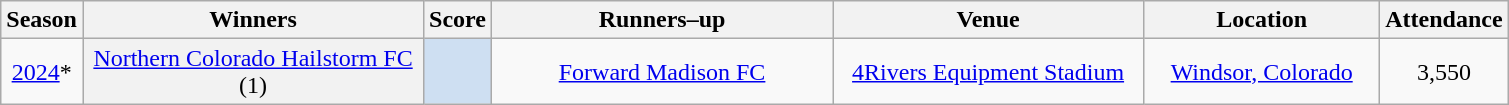<table class="sortable wikitable plainrowheaders" style="text-align:center">
<tr>
<th>Season</th>
<th style="width:220px">Winners</th>
<th>Score</th>
<th style="width:220px">Runners–up</th>
<th style="width:200px">Venue</th>
<th style="width:150px">Location</th>
<th>Attendance</th>
</tr>
<tr>
<td><a href='#'>2024</a>*</td>
<th style="font-weight:normal"><a href='#'>Northern Colorado Hailstorm FC</a> (1)</th>
<td style="background-color:#CEDFF2"></td>
<td><a href='#'>Forward Madison FC</a></td>
<td><a href='#'>4Rivers Equipment Stadium</a></td>
<td><a href='#'>Windsor, Colorado</a></td>
<td>3,550</td>
</tr>
</table>
